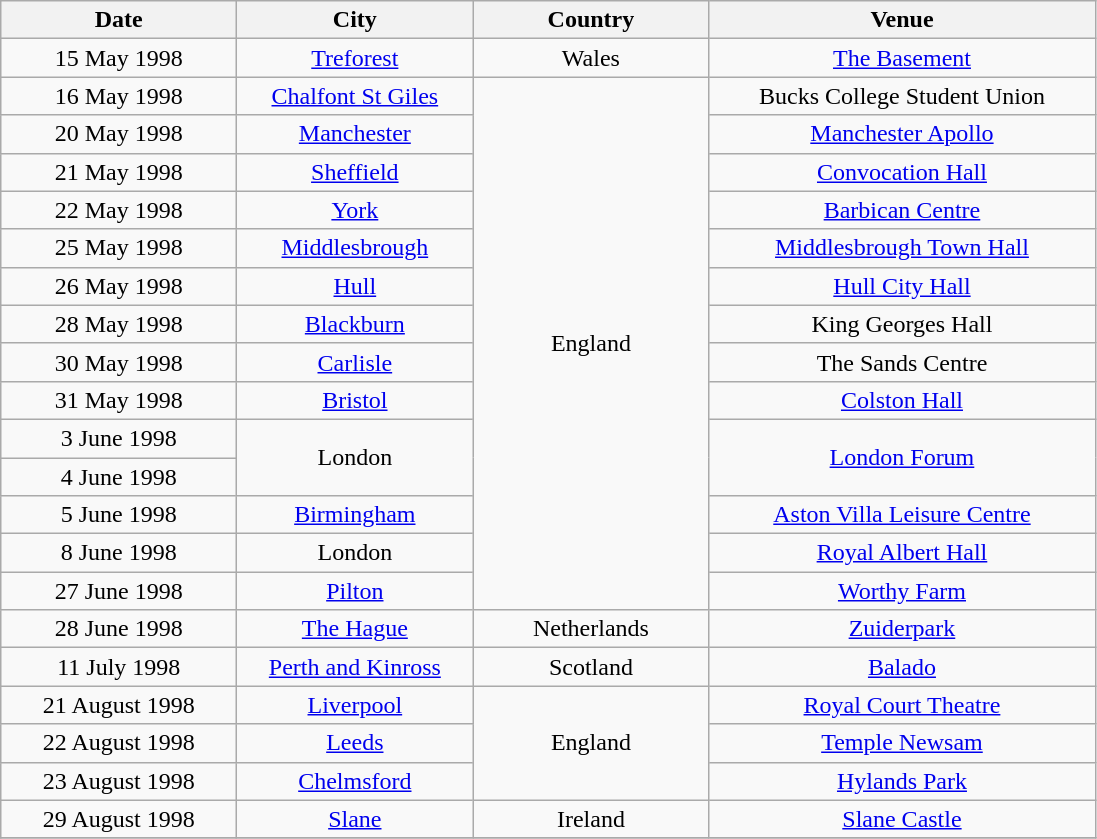<table class="wikitable" style="text-align:center;">
<tr>
<th style="width:150px;">Date</th>
<th style="width:150px;">City</th>
<th style="width:150px;">Country</th>
<th style="width:250px;">Venue</th>
</tr>
<tr>
<td>15 May 1998</td>
<td><a href='#'>Treforest</a></td>
<td>Wales</td>
<td><a href='#'>The Basement</a></td>
</tr>
<tr>
<td>16 May 1998</td>
<td><a href='#'>Chalfont St Giles</a></td>
<td rowspan="14">England</td>
<td>Bucks College Student Union</td>
</tr>
<tr>
<td>20 May 1998</td>
<td><a href='#'>Manchester</a></td>
<td><a href='#'>Manchester Apollo</a></td>
</tr>
<tr>
<td>21 May 1998</td>
<td><a href='#'>Sheffield</a></td>
<td><a href='#'>Convocation Hall</a></td>
</tr>
<tr>
<td>22 May 1998</td>
<td><a href='#'>York</a></td>
<td><a href='#'>Barbican Centre</a></td>
</tr>
<tr>
<td>25 May 1998</td>
<td><a href='#'>Middlesbrough</a></td>
<td><a href='#'>Middlesbrough Town Hall</a></td>
</tr>
<tr>
<td>26 May 1998</td>
<td><a href='#'>Hull</a></td>
<td><a href='#'>Hull City Hall</a></td>
</tr>
<tr>
<td>28 May 1998</td>
<td><a href='#'>Blackburn</a></td>
<td>King Georges Hall</td>
</tr>
<tr>
<td>30 May 1998</td>
<td><a href='#'>Carlisle</a></td>
<td>The Sands Centre</td>
</tr>
<tr>
<td>31 May 1998</td>
<td><a href='#'>Bristol</a></td>
<td><a href='#'>Colston Hall</a></td>
</tr>
<tr>
<td>3 June 1998</td>
<td rowspan="2">London</td>
<td rowspan="2"><a href='#'>London Forum</a></td>
</tr>
<tr>
<td>4 June 1998</td>
</tr>
<tr>
<td>5 June 1998</td>
<td><a href='#'>Birmingham</a></td>
<td><a href='#'>Aston Villa Leisure Centre</a></td>
</tr>
<tr>
<td>8 June 1998</td>
<td>London</td>
<td><a href='#'>Royal Albert Hall</a></td>
</tr>
<tr>
<td>27 June 1998</td>
<td><a href='#'>Pilton</a></td>
<td><a href='#'>Worthy Farm</a></td>
</tr>
<tr>
<td>28 June 1998</td>
<td><a href='#'>The Hague</a></td>
<td>Netherlands</td>
<td><a href='#'>Zuiderpark</a></td>
</tr>
<tr>
<td>11 July 1998</td>
<td><a href='#'>Perth and Kinross</a></td>
<td>Scotland</td>
<td><a href='#'>Balado</a></td>
</tr>
<tr>
<td>21 August 1998</td>
<td><a href='#'>Liverpool</a></td>
<td rowspan="3">England</td>
<td><a href='#'>Royal Court Theatre</a></td>
</tr>
<tr>
<td>22 August 1998</td>
<td><a href='#'>Leeds</a></td>
<td><a href='#'>Temple Newsam</a></td>
</tr>
<tr>
<td>23 August 1998</td>
<td><a href='#'>Chelmsford</a></td>
<td><a href='#'>Hylands Park</a></td>
</tr>
<tr>
<td>29 August 1998</td>
<td><a href='#'>Slane</a></td>
<td>Ireland</td>
<td><a href='#'>Slane Castle</a></td>
</tr>
<tr>
</tr>
</table>
